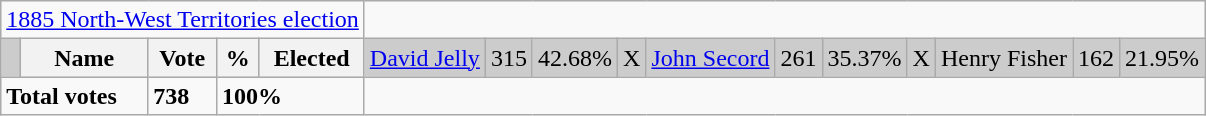<table class="wikitable">
<tr>
<td colspan=5 align=center><a href='#'>1885 North-West Territories election</a></td>
</tr>
<tr bgcolor="CCCCCC">
<td></td>
<th>Name</th>
<th>Vote</th>
<th>%</th>
<th>Elected<br></th>
<td><a href='#'>David Jelly</a></td>
<td>315</td>
<td>42.68%</td>
<td>X<br></td>
<td><a href='#'>John Secord</a></td>
<td>261</td>
<td>35.37%</td>
<td>X<br></td>
<td>Henry Fisher</td>
<td>162</td>
<td colspan=2 alignment="left">21.95%</td>
</tr>
<tr>
<td colspan=2><strong>Total votes</strong></td>
<td><strong>738</strong></td>
<td colspan=2 alignment="left"><strong>100%</strong></td>
</tr>
</table>
